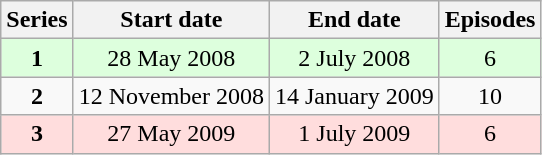<table class="wikitable" style="text-align:center;">
<tr>
<th>Series</th>
<th>Start date</th>
<th>End date</th>
<th>Episodes</th>
</tr>
<tr bgcolor="#ddffdd">
<td><strong>1</strong></td>
<td>28 May 2008</td>
<td>2 July 2008</td>
<td>6</td>
</tr>
<tr>
<td><strong>2</strong></td>
<td>12 November 2008</td>
<td>14 January 2009</td>
<td>10</td>
</tr>
<tr bgcolor="#ffdddd">
<td><strong>3</strong></td>
<td>27 May 2009</td>
<td>1 July 2009</td>
<td>6</td>
</tr>
</table>
